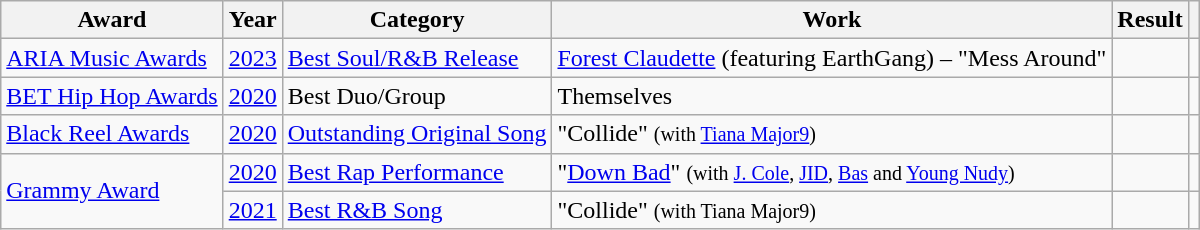<table class="wikitable">
<tr>
<th scope="col">Award</th>
<th scope="col">Year</th>
<th>Category</th>
<th scope="col">Work</th>
<th scope="col">Result</th>
<th scope="col"></th>
</tr>
<tr>
<td><a href='#'>ARIA Music Awards</a></td>
<td><a href='#'>2023</a></td>
<td><a href='#'>Best Soul/R&B Release</a></td>
<td><a href='#'>Forest Claudette</a> (featuring EarthGang) – "Mess Around"</td>
<td></td>
<td></td>
</tr>
<tr>
<td><a href='#'>BET Hip Hop Awards</a></td>
<td><a href='#'>2020</a></td>
<td>Best Duo/Group</td>
<td>Themselves</td>
<td></td>
<td></td>
</tr>
<tr>
<td><a href='#'>Black Reel Awards</a></td>
<td><a href='#'>2020</a></td>
<td><a href='#'>Outstanding Original Song</a></td>
<td>"Collide" <small>(with <a href='#'>Tiana Major9</a>)</small></td>
<td></td>
<td></td>
</tr>
<tr>
<td rowspan=2><a href='#'>Grammy Award</a></td>
<td><a href='#'>2020</a></td>
<td><a href='#'>Best Rap Performance</a></td>
<td>"<a href='#'>Down Bad</a>" <small>(with <a href='#'>J. Cole</a>, <a href='#'>JID</a>, <a href='#'>Bas</a> and <a href='#'>Young Nudy</a>)</small></td>
<td></td>
<td></td>
</tr>
<tr>
<td><a href='#'>2021</a></td>
<td><a href='#'>Best R&B Song</a></td>
<td>"Collide" <small>(with Tiana Major9)</small></td>
<td></td>
<td></td>
</tr>
</table>
